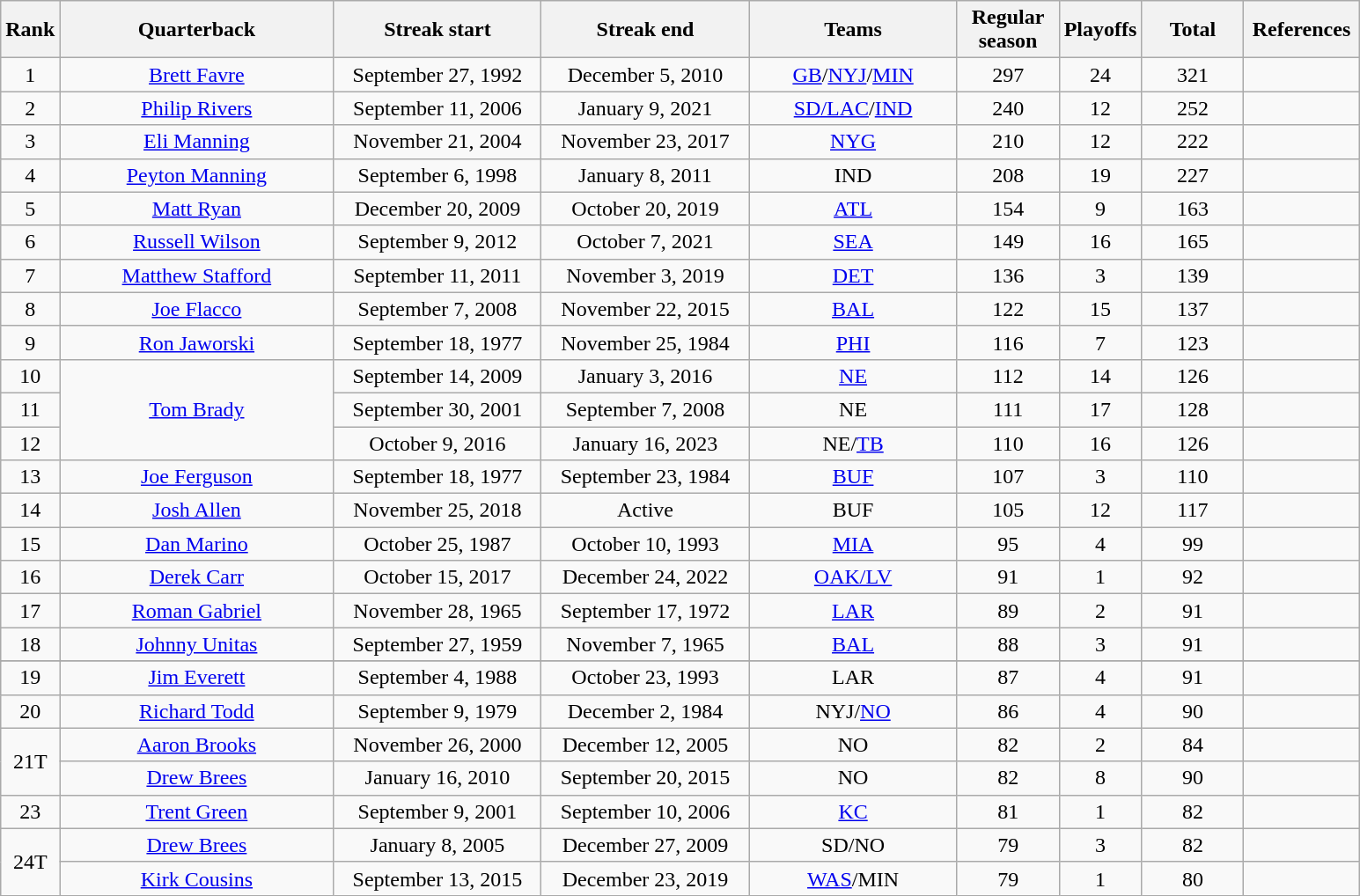<table class="wikitable sortable">
<tr>
<th scope="col" width="20">Rank</th>
<th scope="col" width="200">Quarterback</th>
<th scope="col" width="150">Streak start</th>
<th scope="col" width="150">Streak end</th>
<th scope="col" width="150">Teams</th>
<th scope="col" width="70">Regular<br>season</th>
<th scope="col" width="40">Playoffs</th>
<th scope="col" width="70">Total</th>
<th scope="col" width="80" class=unsortable>References</th>
</tr>
<tr align="center">
<td>1</td>
<td scope="row"><a href='#'>Brett Favre</a></td>
<td>September 27, 1992</td>
<td>December 5, 2010</td>
<td><a href='#'>GB</a>/<a href='#'>NYJ</a>/<a href='#'>MIN</a></td>
<td>297</td>
<td>24</td>
<td>321</td>
<td></td>
</tr>
<tr align="center">
<td>2</td>
<td scope="row"><a href='#'>Philip Rivers</a></td>
<td>September 11, 2006</td>
<td>January 9, 2021</td>
<td><a href='#'>SD/LAC</a>/<a href='#'>IND</a></td>
<td>240</td>
<td>12</td>
<td>252</td>
<td></td>
</tr>
<tr align="center">
<td>3</td>
<td scope="row"><a href='#'>Eli Manning</a></td>
<td>November 21, 2004</td>
<td>November 23, 2017</td>
<td><a href='#'>NYG</a></td>
<td>210</td>
<td>12</td>
<td>222</td>
<td></td>
</tr>
<tr align="center">
<td>4</td>
<td scope="row"><a href='#'>Peyton Manning</a></td>
<td>September 6, 1998</td>
<td>January 8, 2011</td>
<td>IND</td>
<td>208</td>
<td>19</td>
<td>227</td>
<td></td>
</tr>
<tr align="center">
<td>5</td>
<td scope="row"><a href='#'>Matt Ryan</a></td>
<td>December 20, 2009</td>
<td>October 20, 2019</td>
<td><a href='#'>ATL</a></td>
<td>154</td>
<td>9</td>
<td>163</td>
<td></td>
</tr>
<tr align="center">
<td>6</td>
<td scope="row"><a href='#'>Russell Wilson</a></td>
<td>September 9, 2012</td>
<td>October 7, 2021</td>
<td><a href='#'>SEA</a></td>
<td>149</td>
<td>16</td>
<td>165</td>
<td></td>
</tr>
<tr align="center">
<td>7</td>
<td scope="row"><a href='#'>Matthew Stafford</a></td>
<td>September 11, 2011</td>
<td>November 3, 2019</td>
<td><a href='#'>DET</a></td>
<td>136</td>
<td>3</td>
<td>139</td>
<td></td>
</tr>
<tr align="center">
<td>8</td>
<td scope="row"><a href='#'>Joe Flacco</a></td>
<td>September 7, 2008</td>
<td>November 22, 2015</td>
<td><a href='#'>BAL</a></td>
<td>122</td>
<td>15</td>
<td>137</td>
<td></td>
</tr>
<tr align="center">
<td>9</td>
<td scope="row"><a href='#'>Ron Jaworski</a></td>
<td>September 18, 1977</td>
<td>November 25, 1984</td>
<td><a href='#'>PHI</a></td>
<td>116</td>
<td>7</td>
<td>123</td>
<td></td>
</tr>
<tr align="center">
<td>10</td>
<td scope="row" rowspan=3><a href='#'>Tom Brady</a></td>
<td>September 14, 2009</td>
<td>January 3, 2016</td>
<td><a href='#'>NE</a></td>
<td>112</td>
<td>14</td>
<td>126</td>
<td></td>
</tr>
<tr align="center">
<td>11</td>
<td>September 30, 2001</td>
<td>September 7, 2008</td>
<td>NE</td>
<td>111</td>
<td>17</td>
<td>128</td>
<td></td>
</tr>
<tr align="center">
<td>12</td>
<td>October 9, 2016</td>
<td>January 16, 2023</td>
<td>NE/<a href='#'>TB</a></td>
<td>110</td>
<td>16</td>
<td>126</td>
<td></td>
</tr>
<tr align="center">
<td>13</td>
<td scope="row"><a href='#'>Joe Ferguson</a></td>
<td>September 18, 1977</td>
<td>September 23, 1984</td>
<td><a href='#'>BUF</a></td>
<td>107</td>
<td>3</td>
<td>110</td>
<td></td>
</tr>
<tr align="center">
<td>14</td>
<td scope="row"><a href='#'>Josh Allen</a></td>
<td>November 25, 2018</td>
<td>Active</td>
<td [Buffalo Bills>BUF</td>
<td>105</td>
<td>12</td>
<td>117</td>
<td></td>
</tr>
<tr align="center">
<td>15</td>
<td scope="row"><a href='#'>Dan Marino</a></td>
<td>October 25, 1987</td>
<td>October 10, 1993</td>
<td><a href='#'>MIA</a></td>
<td>95</td>
<td>4</td>
<td>99</td>
<td></td>
</tr>
<tr align="center">
<td>16</td>
<td scope="row"><a href='#'>Derek Carr</a></td>
<td>October 15, 2017</td>
<td>December 24, 2022</td>
<td><a href='#'>OAK/LV</a></td>
<td>91</td>
<td>1</td>
<td>92</td>
<td></td>
</tr>
<tr align="center">
<td>17</td>
<td scope="row"><a href='#'>Roman Gabriel</a></td>
<td>November 28, 1965</td>
<td>September 17, 1972</td>
<td><a href='#'>LAR</a></td>
<td>89</td>
<td>2</td>
<td>91</td>
<td></td>
</tr>
<tr align="center">
<td rowspan="1">18</td>
<td scope="row"><a href='#'>Johnny Unitas</a></td>
<td>September 27, 1959</td>
<td>November 7, 1965</td>
<td><a href='#'>BAL</a></td>
<td>88</td>
<td>3</td>
<td>91</td>
<td></td>
</tr>
<tr style="font-weight:bold" align="center">
</tr>
<tr align="center">
<td rowspan="1">19</td>
<td scope="row"><a href='#'>Jim Everett</a></td>
<td>September 4, 1988</td>
<td>October 23, 1993</td>
<td>LAR</td>
<td>87</td>
<td>4</td>
<td>91</td>
<td></td>
</tr>
<tr align="center">
<td rowspan="1">20</td>
<td scope="row"><a href='#'>Richard Todd</a></td>
<td>September 9, 1979</td>
<td>December 2, 1984</td>
<td>NYJ/<a href='#'>NO</a></td>
<td>86</td>
<td>4</td>
<td>90</td>
<td></td>
</tr>
<tr align="center">
<td rowspan="2">21T</td>
<td scope="row"><a href='#'>Aaron Brooks</a></td>
<td>November 26, 2000</td>
<td>December 12, 2005</td>
<td>NO</td>
<td>82</td>
<td>2</td>
<td>84</td>
<td></td>
</tr>
<tr align="center">
<td scope="row"><a href='#'>Drew Brees</a></td>
<td>January 16, 2010</td>
<td>September 20, 2015</td>
<td>NO</td>
<td>82</td>
<td>8</td>
<td>90</td>
<td></td>
</tr>
<tr align="center">
<td rowspan="1">23</td>
<td scope="row"><a href='#'>Trent Green</a></td>
<td>September 9, 2001</td>
<td>September 10, 2006</td>
<td><a href='#'>KC</a></td>
<td>81</td>
<td>1</td>
<td>82</td>
<td></td>
</tr>
<tr align="center">
<td rowspan="2">24T</td>
<td scope="row"><a href='#'>Drew Brees</a></td>
<td>January 8, 2005</td>
<td>December 27, 2009</td>
<td>SD/NO</td>
<td>79</td>
<td>3</td>
<td>82</td>
<td></td>
</tr>
<tr align="center">
<td scope="row"><a href='#'>Kirk Cousins</a></td>
<td>September 13, 2015</td>
<td>December 23, 2019</td>
<td><a href='#'>WAS</a>/MIN</td>
<td>79</td>
<td>1</td>
<td>80</td>
<td></td>
</tr>
</table>
